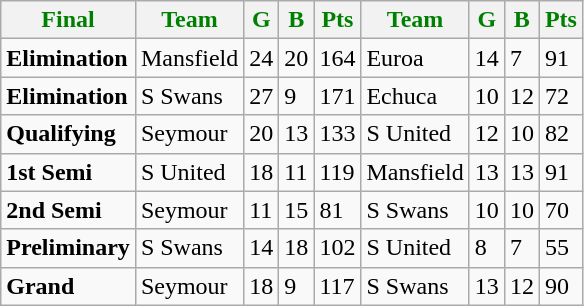<table class="wikitable">
<tr>
<th style="color:green">Final</th>
<th style="color:green">Team</th>
<th style="color:green">G</th>
<th style="color:green">B</th>
<th style="color:green">Pts</th>
<th style="color:green">Team</th>
<th style="color:green">G</th>
<th style="color:green">B</th>
<th style="color:green">Pts</th>
</tr>
<tr>
<td><strong>Elimination</strong></td>
<td>Mansfield</td>
<td>24</td>
<td>20</td>
<td>164</td>
<td>Euroa</td>
<td>14</td>
<td>7</td>
<td>91</td>
</tr>
<tr>
<td><strong>Elimination</strong></td>
<td>S Swans</td>
<td>27</td>
<td>9</td>
<td>171</td>
<td>Echuca</td>
<td>10</td>
<td>12</td>
<td>72</td>
</tr>
<tr>
<td><strong>Qualifying</strong></td>
<td>Seymour</td>
<td>20</td>
<td>13</td>
<td>133</td>
<td>S United</td>
<td>12</td>
<td>10</td>
<td>82</td>
</tr>
<tr>
<td><strong>1st Semi</strong></td>
<td>S United</td>
<td>18</td>
<td>11</td>
<td>119</td>
<td>Mansfield</td>
<td>13</td>
<td>13</td>
<td>91</td>
</tr>
<tr>
<td><strong>2nd Semi</strong></td>
<td>Seymour</td>
<td>11</td>
<td>15</td>
<td>81</td>
<td>S Swans</td>
<td>10</td>
<td>10</td>
<td>70</td>
</tr>
<tr>
<td><strong>Preliminary</strong></td>
<td>S Swans</td>
<td>14</td>
<td>18</td>
<td>102</td>
<td>S United</td>
<td>8</td>
<td>7</td>
<td>55</td>
</tr>
<tr>
<td><strong>Grand</strong></td>
<td>Seymour</td>
<td>18</td>
<td>9</td>
<td>117</td>
<td>S Swans</td>
<td>13</td>
<td>12</td>
<td>90</td>
</tr>
</table>
